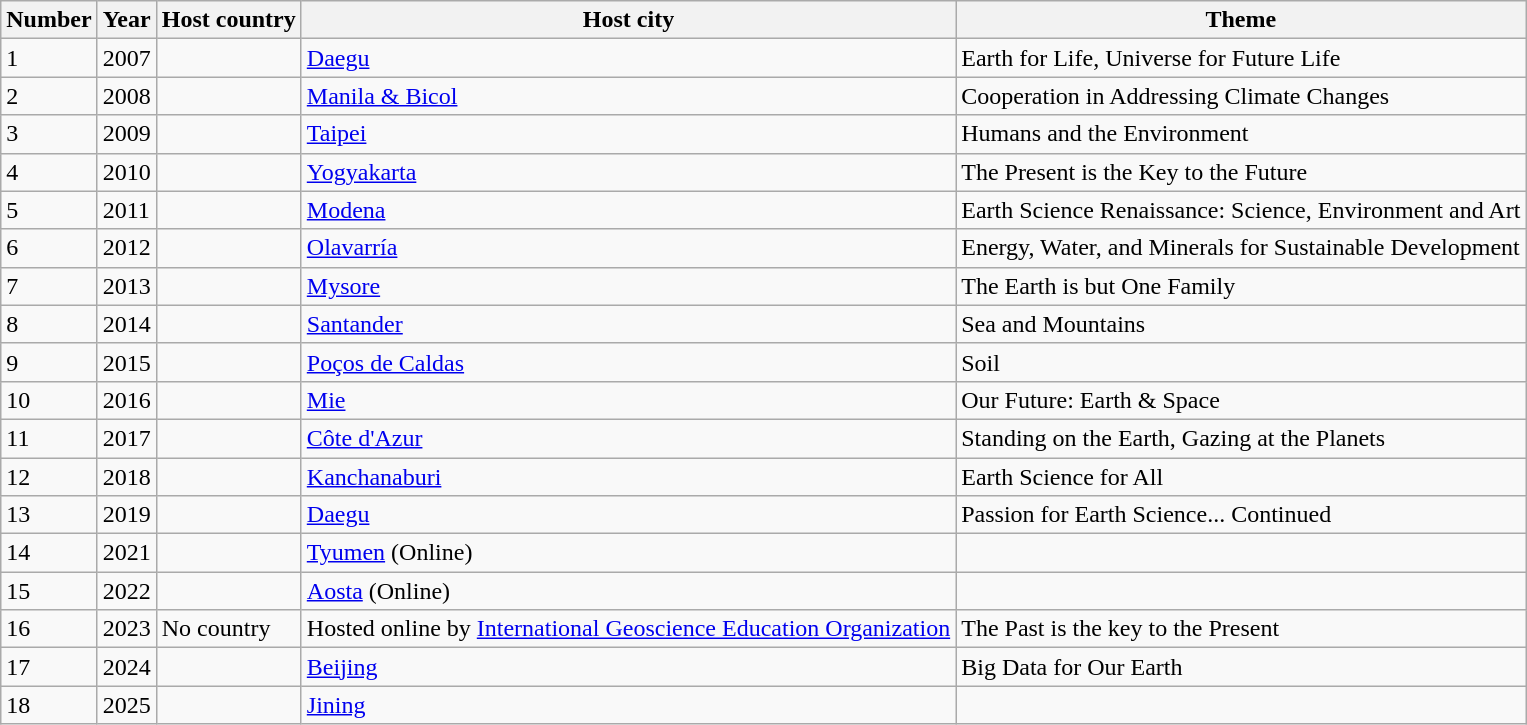<table class="wikitable">
<tr>
<th>Number</th>
<th>Year</th>
<th>Host country</th>
<th>Host city</th>
<th>Theme</th>
</tr>
<tr valign="top">
<td>1</td>
<td>2007</td>
<td></td>
<td><a href='#'>Daegu</a></td>
<td>Earth for Life, Universe for Future Life</td>
</tr>
<tr valign="top">
<td>2</td>
<td>2008</td>
<td></td>
<td><a href='#'>Manila & Bicol</a></td>
<td>Cooperation in Addressing Climate Changes</td>
</tr>
<tr valign="top">
<td>3</td>
<td>2009</td>
<td></td>
<td><a href='#'>Taipei</a></td>
<td>Humans and the Environment</td>
</tr>
<tr valign="top">
<td>4</td>
<td>2010</td>
<td></td>
<td><a href='#'>Yogyakarta</a></td>
<td>The Present is the Key to the Future</td>
</tr>
<tr valign="top">
<td>5</td>
<td>2011</td>
<td></td>
<td><a href='#'>Modena</a></td>
<td>Earth Science Renaissance: Science, Environment and Art</td>
</tr>
<tr valign="top">
<td>6</td>
<td>2012</td>
<td></td>
<td><a href='#'>Olavarría</a></td>
<td>Energy, Water, and Minerals for Sustainable Development</td>
</tr>
<tr valign="top">
<td>7</td>
<td>2013</td>
<td></td>
<td><a href='#'>Mysore</a></td>
<td>The Earth is but One Family</td>
</tr>
<tr valign="top">
<td>8</td>
<td>2014</td>
<td></td>
<td><a href='#'>Santander</a></td>
<td>Sea and Mountains</td>
</tr>
<tr valign="top">
<td>9</td>
<td>2015</td>
<td></td>
<td><a href='#'>Poços de Caldas</a></td>
<td>Soil</td>
</tr>
<tr valign="top">
<td>10</td>
<td>2016</td>
<td></td>
<td><a href='#'>Mie</a></td>
<td>Our Future: Earth & Space</td>
</tr>
<tr valign="top">
<td>11</td>
<td>2017</td>
<td></td>
<td><a href='#'>Côte d'Azur</a></td>
<td>Standing on the Earth, Gazing at the Planets</td>
</tr>
<tr valign="top">
<td>12</td>
<td>2018</td>
<td></td>
<td><a href='#'>Kanchanaburi</a></td>
<td>Earth Science for All</td>
</tr>
<tr valign="top">
<td>13</td>
<td>2019</td>
<td></td>
<td><a href='#'>Daegu</a></td>
<td>Passion for Earth Science... Continued</td>
</tr>
<tr valign="top">
<td>14</td>
<td>2021</td>
<td></td>
<td><a href='#'>Tyumen</a> (Online)</td>
<td></td>
</tr>
<tr>
<td>15</td>
<td>2022</td>
<td></td>
<td><a href='#'>Aosta</a> (Online)</td>
<td></td>
</tr>
<tr>
<td>16</td>
<td>2023</td>
<td>No country</td>
<td>Hosted online by <a href='#'>International Geoscience Education Organization</a></td>
<td>The Past is the key to the Present</td>
</tr>
<tr>
<td>17</td>
<td>2024</td>
<td></td>
<td><a href='#'>Beijing</a></td>
<td>Big Data for Our Earth</td>
</tr>
<tr>
<td>18</td>
<td>2025</td>
<td></td>
<td><a href='#'>Jining</a></td>
<td></td>
</tr>
</table>
